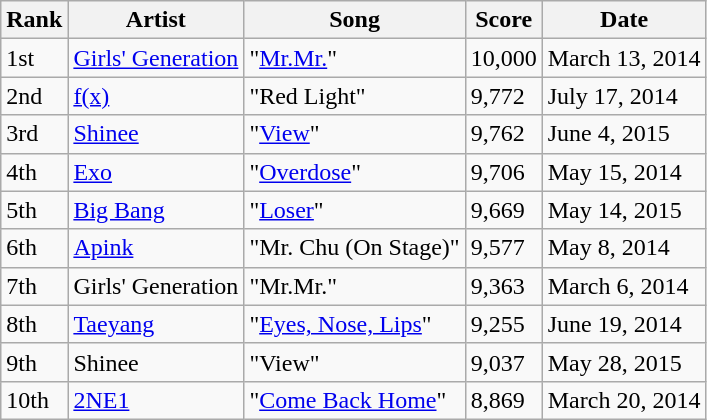<table class="wikitable">
<tr>
<th style=text-align:center>Rank</th>
<th style=text-align:center>Artist</th>
<th style=text-align:center>Song</th>
<th style=text-align:center>Score</th>
<th style=text-align:center>Date</th>
</tr>
<tr>
<td>1st</td>
<td><a href='#'>Girls' Generation</a></td>
<td>"<a href='#'>Mr.Mr.</a>"</td>
<td>10,000</td>
<td>March 13, 2014</td>
</tr>
<tr>
<td>2nd</td>
<td><a href='#'>f(x)</a></td>
<td>"Red Light"</td>
<td>9,772</td>
<td>July 17, 2014</td>
</tr>
<tr>
<td>3rd</td>
<td><a href='#'>Shinee</a></td>
<td>"<a href='#'>View</a>"</td>
<td>9,762</td>
<td>June 4, 2015</td>
</tr>
<tr>
<td>4th</td>
<td><a href='#'>Exo</a></td>
<td>"<a href='#'>Overdose</a>"</td>
<td>9,706</td>
<td>May 15, 2014</td>
</tr>
<tr>
<td>5th</td>
<td><a href='#'>Big Bang</a></td>
<td>"<a href='#'>Loser</a>"</td>
<td>9,669</td>
<td>May 14, 2015</td>
</tr>
<tr>
<td>6th</td>
<td><a href='#'>Apink</a></td>
<td>"Mr. Chu (On Stage)"</td>
<td>9,577</td>
<td>May 8, 2014</td>
</tr>
<tr>
<td>7th</td>
<td>Girls' Generation</td>
<td>"Mr.Mr."</td>
<td>9,363</td>
<td>March 6, 2014</td>
</tr>
<tr>
<td>8th</td>
<td><a href='#'>Taeyang</a></td>
<td>"<a href='#'>Eyes, Nose, Lips</a>"</td>
<td>9,255</td>
<td>June 19, 2014</td>
</tr>
<tr>
<td>9th</td>
<td>Shinee</td>
<td>"View"</td>
<td>9,037</td>
<td>May 28, 2015</td>
</tr>
<tr>
<td>10th</td>
<td><a href='#'>2NE1</a></td>
<td>"<a href='#'>Come Back Home</a>"</td>
<td>8,869</td>
<td>March 20, 2014</td>
</tr>
</table>
